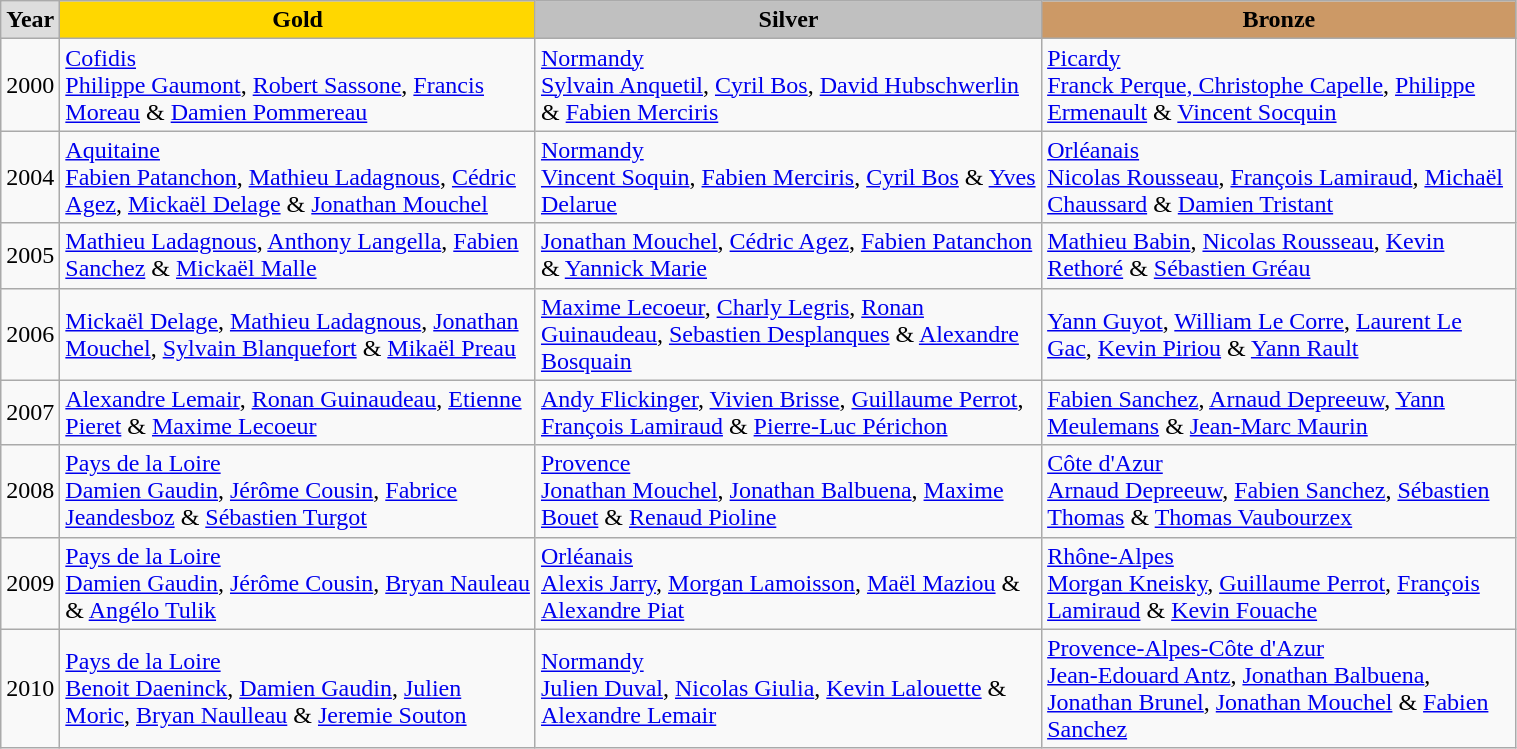<table class="wikitable" style="width: 80%; text-align:left;">
<tr>
<td style="background:#DDDDDD; font-weight:bold; text-align:center;">Year</td>
<td style="background:gold; font-weight:bold; text-align:center;">Gold</td>
<td style="background:silver; font-weight:bold; text-align:center;">Silver</td>
<td style="background:#cc9966; font-weight:bold; text-align:center;">Bronze</td>
</tr>
<tr>
<td>2000</td>
<td><a href='#'>Cofidis</a><br> <a href='#'>Philippe Gaumont</a>, <a href='#'>Robert Sassone</a>, <a href='#'>Francis Moreau</a> & <a href='#'>Damien Pommereau</a></td>
<td><a href='#'>Normandy</a><br> <a href='#'>Sylvain Anquetil</a>, <a href='#'>Cyril Bos</a>, <a href='#'>David Hubschwerlin</a> & <a href='#'>Fabien Merciris</a></td>
<td><a href='#'>Picardy</a><br> <a href='#'>Franck Perque, Christophe Capelle</a>, <a href='#'>Philippe Ermenault</a> & <a href='#'>Vincent Socquin</a></td>
</tr>
<tr>
<td>2004</td>
<td><a href='#'>Aquitaine</a><br><a href='#'>Fabien Patanchon</a>, <a href='#'>Mathieu Ladagnous</a>, <a href='#'>Cédric Agez</a>, <a href='#'>Mickaël Delage</a> & <a href='#'>Jonathan Mouchel</a></td>
<td><a href='#'>Normandy</a><br><a href='#'>Vincent Soquin</a>, <a href='#'>Fabien Merciris</a>, <a href='#'>Cyril Bos</a> & <a href='#'>Yves Delarue</a></td>
<td><a href='#'>Orléanais</a><br><a href='#'>Nicolas Rousseau</a>, <a href='#'>François Lamiraud</a>, <a href='#'>Michaël Chaussard</a> & <a href='#'>Damien Tristant</a></td>
</tr>
<tr>
<td>2005</td>
<td><a href='#'>Mathieu Ladagnous</a>, <a href='#'>Anthony Langella</a>, <a href='#'>Fabien Sanchez</a> & <a href='#'>Mickaël Malle</a></td>
<td><a href='#'>Jonathan Mouchel</a>, <a href='#'>Cédric Agez</a>, <a href='#'>Fabien Patanchon</a> & <a href='#'>Yannick Marie</a></td>
<td><a href='#'>Mathieu Babin</a>, <a href='#'>Nicolas Rousseau</a>, <a href='#'>Kevin Rethoré</a> & <a href='#'>Sébastien Gréau</a></td>
</tr>
<tr>
<td>2006</td>
<td><a href='#'>Mickaël Delage</a>, <a href='#'>Mathieu Ladagnous</a>, <a href='#'>Jonathan Mouchel</a>, <a href='#'>Sylvain Blanquefort</a> & <a href='#'>Mikaël Preau</a></td>
<td><a href='#'>Maxime Lecoeur</a>, <a href='#'>Charly Legris</a>, <a href='#'>Ronan Guinaudeau</a>, <a href='#'>Sebastien Desplanques</a> & <a href='#'>Alexandre Bosquain</a></td>
<td><a href='#'>Yann Guyot</a>, <a href='#'>William Le Corre</a>, <a href='#'>Laurent Le Gac</a>, <a href='#'>Kevin Piriou</a> & <a href='#'>Yann Rault</a></td>
</tr>
<tr>
<td>2007</td>
<td><a href='#'>Alexandre Lemair</a>, <a href='#'>Ronan Guinaudeau</a>, <a href='#'>Etienne Pieret</a> & <a href='#'>Maxime Lecoeur</a></td>
<td><a href='#'>Andy Flickinger</a>, <a href='#'>Vivien Brisse</a>, <a href='#'>Guillaume Perrot</a>, <a href='#'>François Lamiraud</a> & <a href='#'>Pierre-Luc Périchon</a></td>
<td><a href='#'>Fabien Sanchez</a>, <a href='#'>Arnaud Depreeuw</a>, <a href='#'>Yann Meulemans</a> & <a href='#'>Jean-Marc Maurin</a></td>
</tr>
<tr>
<td>2008</td>
<td><a href='#'>Pays de la Loire</a><br><a href='#'>Damien Gaudin</a>, <a href='#'>Jérôme Cousin</a>, <a href='#'>Fabrice Jeandesboz</a> & <a href='#'>Sébastien Turgot</a></td>
<td><a href='#'>Provence</a><br><a href='#'>Jonathan Mouchel</a>, <a href='#'>Jonathan Balbuena</a>, <a href='#'>Maxime Bouet</a> & <a href='#'>Renaud Pioline</a></td>
<td><a href='#'>Côte d'Azur</a><br> <a href='#'>Arnaud Depreeuw</a>, <a href='#'>Fabien Sanchez</a>, <a href='#'>Sébastien Thomas</a> & <a href='#'>Thomas Vaubourzex</a></td>
</tr>
<tr>
<td>2009</td>
<td><a href='#'>Pays de la Loire</a><br><a href='#'>Damien Gaudin</a>, <a href='#'>Jérôme Cousin</a>, <a href='#'>Bryan Nauleau</a> & <a href='#'>Angélo Tulik</a></td>
<td><a href='#'>Orléanais</a><br><a href='#'>Alexis Jarry</a>, <a href='#'>Morgan Lamoisson</a>, <a href='#'>Maël Maziou</a> & <a href='#'>Alexandre Piat</a></td>
<td><a href='#'>Rhône-Alpes</a><br><a href='#'>Morgan Kneisky</a>, <a href='#'>Guillaume Perrot</a>, <a href='#'>François Lamiraud</a> & <a href='#'>Kevin Fouache</a></td>
</tr>
<tr>
<td>2010</td>
<td><a href='#'>Pays de la Loire</a><br><a href='#'>Benoit Daeninck</a>, <a href='#'>Damien Gaudin</a>, <a href='#'>Julien Moric</a>, <a href='#'>Bryan Naulleau</a> & <a href='#'>Jeremie Souton</a></td>
<td><a href='#'>Normandy</a><br><a href='#'>Julien Duval</a>, <a href='#'>Nicolas Giulia</a>, <a href='#'>Kevin Lalouette</a> & <a href='#'>Alexandre Lemair</a></td>
<td><a href='#'>Provence-Alpes-Côte d'Azur</a><br><a href='#'>Jean-Edouard Antz</a>, <a href='#'>Jonathan Balbuena</a>, <a href='#'>Jonathan Brunel</a>, <a href='#'>Jonathan Mouchel</a> & <a href='#'>Fabien Sanchez</a></td>
</tr>
</table>
